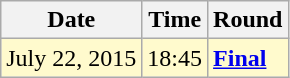<table class="wikitable">
<tr>
<th>Date</th>
<th>Time</th>
<th>Round</th>
</tr>
<tr style=background:lemonchiffon>
<td>July 22, 2015</td>
<td>18:45</td>
<td><strong><a href='#'>Final</a></strong></td>
</tr>
</table>
